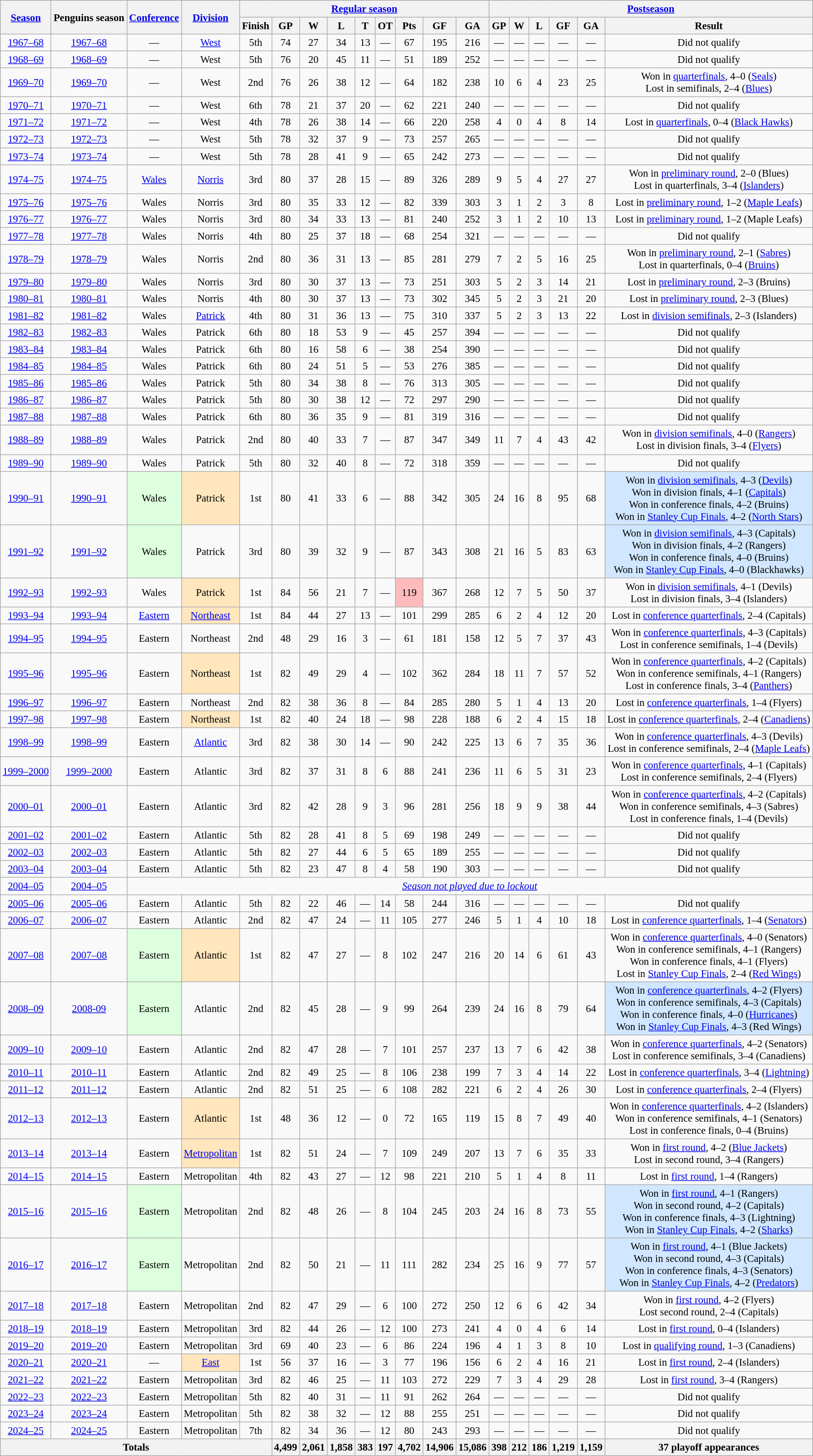<table class="wikitable" style="text-align:center; font-size: 95%">
<tr>
<th rowspan="2"><a href='#'>Season</a></th>
<th rowspan="2">Penguins season</th>
<th rowspan="2"><a href='#'>Conference</a></th>
<th rowspan="2"><a href='#'>Division</a></th>
<th colspan="9"><a href='#'>Regular season</a></th>
<th colspan="6"><a href='#'>Postseason</a></th>
</tr>
<tr>
<th>Finish</th>
<th>GP</th>
<th>W</th>
<th>L</th>
<th>T</th>
<th>OT</th>
<th>Pts</th>
<th>GF</th>
<th>GA</th>
<th>GP</th>
<th>W</th>
<th>L</th>
<th>GF</th>
<th>GA</th>
<th>Result</th>
</tr>
<tr>
<td><a href='#'>1967–68</a></td>
<td><a href='#'>1967–68</a></td>
<td>—</td>
<td><a href='#'>West</a></td>
<td>5th</td>
<td>74</td>
<td>27</td>
<td>34</td>
<td>13</td>
<td>—</td>
<td>67</td>
<td>195</td>
<td>216</td>
<td>—</td>
<td>—</td>
<td>—</td>
<td>—</td>
<td>—</td>
<td>Did not qualify</td>
</tr>
<tr>
<td><a href='#'>1968–69</a></td>
<td><a href='#'>1968–69</a></td>
<td>—</td>
<td>West</td>
<td>5th</td>
<td>76</td>
<td>20</td>
<td>45</td>
<td>11</td>
<td>—</td>
<td>51</td>
<td>189</td>
<td>252</td>
<td>—</td>
<td>—</td>
<td>—</td>
<td>—</td>
<td>—</td>
<td>Did not qualify</td>
</tr>
<tr>
<td><a href='#'>1969–70</a></td>
<td><a href='#'>1969–70</a></td>
<td>—</td>
<td>West</td>
<td>2nd</td>
<td>76</td>
<td>26</td>
<td>38</td>
<td>12</td>
<td>—</td>
<td>64</td>
<td>182</td>
<td>238</td>
<td>10</td>
<td>6</td>
<td>4</td>
<td>23</td>
<td>25</td>
<td>Won in <a href='#'>quarterfinals</a>, 4–0 (<a href='#'>Seals</a>)<br>Lost in semifinals, 2–4 (<a href='#'>Blues</a>)</td>
</tr>
<tr>
<td><a href='#'>1970–71</a></td>
<td><a href='#'>1970–71</a></td>
<td>—</td>
<td>West</td>
<td>6th</td>
<td>78</td>
<td>21</td>
<td>37</td>
<td>20</td>
<td>—</td>
<td>62</td>
<td>221</td>
<td>240</td>
<td>—</td>
<td>—</td>
<td>—</td>
<td>—</td>
<td>—</td>
<td>Did not qualify</td>
</tr>
<tr>
<td><a href='#'>1971–72</a></td>
<td><a href='#'>1971–72</a></td>
<td>—</td>
<td>West</td>
<td>4th</td>
<td>78</td>
<td>26</td>
<td>38</td>
<td>14</td>
<td>—</td>
<td>66</td>
<td>220</td>
<td>258</td>
<td>4</td>
<td>0</td>
<td>4</td>
<td>8</td>
<td>14</td>
<td>Lost in <a href='#'>quarterfinals</a>, 0–4 (<a href='#'>Black Hawks</a>)</td>
</tr>
<tr>
<td><a href='#'>1972–73</a></td>
<td><a href='#'>1972–73</a></td>
<td>—</td>
<td>West</td>
<td>5th</td>
<td>78</td>
<td>32</td>
<td>37</td>
<td>9</td>
<td>—</td>
<td>73</td>
<td>257</td>
<td>265</td>
<td>—</td>
<td>—</td>
<td>—</td>
<td>—</td>
<td>—</td>
<td>Did not qualify</td>
</tr>
<tr>
<td><a href='#'>1973–74</a></td>
<td><a href='#'>1973–74</a></td>
<td>—</td>
<td>West</td>
<td>5th</td>
<td>78</td>
<td>28</td>
<td>41</td>
<td>9</td>
<td>—</td>
<td>65</td>
<td>242</td>
<td>273</td>
<td>—</td>
<td>—</td>
<td>—</td>
<td>—</td>
<td>—</td>
<td>Did not qualify</td>
</tr>
<tr>
<td><a href='#'>1974–75</a></td>
<td><a href='#'>1974–75</a></td>
<td><a href='#'>Wales</a></td>
<td><a href='#'>Norris</a></td>
<td>3rd</td>
<td>80</td>
<td>37</td>
<td>28</td>
<td>15</td>
<td>—</td>
<td>89</td>
<td>326</td>
<td>289</td>
<td>9</td>
<td>5</td>
<td>4</td>
<td>27</td>
<td>27</td>
<td>Won in <a href='#'>preliminary round</a>, 2–0 (Blues)<br>Lost in quarterfinals, 3–4 (<a href='#'>Islanders</a>)</td>
</tr>
<tr>
<td><a href='#'>1975–76</a></td>
<td><a href='#'>1975–76</a></td>
<td>Wales</td>
<td>Norris</td>
<td>3rd</td>
<td>80</td>
<td>35</td>
<td>33</td>
<td>12</td>
<td>—</td>
<td>82</td>
<td>339</td>
<td>303</td>
<td>3</td>
<td>1</td>
<td>2</td>
<td>3</td>
<td>8</td>
<td>Lost in <a href='#'>preliminary round</a>, 1–2 (<a href='#'>Maple Leafs</a>)</td>
</tr>
<tr>
<td><a href='#'>1976–77</a></td>
<td><a href='#'>1976–77</a></td>
<td>Wales</td>
<td>Norris</td>
<td>3rd</td>
<td>80</td>
<td>34</td>
<td>33</td>
<td>13</td>
<td>—</td>
<td>81</td>
<td>240</td>
<td>252</td>
<td>3</td>
<td>1</td>
<td>2</td>
<td>10</td>
<td>13</td>
<td>Lost in <a href='#'>preliminary round</a>, 1–2 (Maple Leafs)</td>
</tr>
<tr>
<td><a href='#'>1977–78</a></td>
<td><a href='#'>1977–78</a></td>
<td>Wales</td>
<td>Norris</td>
<td>4th</td>
<td>80</td>
<td>25</td>
<td>37</td>
<td>18</td>
<td>—</td>
<td>68</td>
<td>254</td>
<td>321</td>
<td>—</td>
<td>—</td>
<td>—</td>
<td>—</td>
<td>—</td>
<td>Did not qualify</td>
</tr>
<tr>
<td><a href='#'>1978–79</a></td>
<td><a href='#'>1978–79</a></td>
<td>Wales</td>
<td>Norris</td>
<td>2nd</td>
<td>80</td>
<td>36</td>
<td>31</td>
<td>13</td>
<td>—</td>
<td>85</td>
<td>281</td>
<td>279</td>
<td>7</td>
<td>2</td>
<td>5</td>
<td>16</td>
<td>25</td>
<td>Won in <a href='#'>preliminary round</a>, 2–1 (<a href='#'>Sabres</a>)<br>Lost in quarterfinals, 0–4 (<a href='#'>Bruins</a>)</td>
</tr>
<tr>
<td><a href='#'>1979–80</a></td>
<td><a href='#'>1979–80</a></td>
<td>Wales</td>
<td>Norris</td>
<td>3rd</td>
<td>80</td>
<td>30</td>
<td>37</td>
<td>13</td>
<td>—</td>
<td>73</td>
<td>251</td>
<td>303</td>
<td>5</td>
<td>2</td>
<td>3</td>
<td>14</td>
<td>21</td>
<td>Lost in <a href='#'>preliminary round</a>, 2–3 (Bruins)</td>
</tr>
<tr>
<td><a href='#'>1980–81</a></td>
<td><a href='#'>1980–81</a></td>
<td>Wales</td>
<td>Norris</td>
<td>4th</td>
<td>80</td>
<td>30</td>
<td>37</td>
<td>13</td>
<td>—</td>
<td>73</td>
<td>302</td>
<td>345</td>
<td>5</td>
<td>2</td>
<td>3</td>
<td>21</td>
<td>20</td>
<td>Lost in <a href='#'>preliminary round</a>, 2–3 (Blues)</td>
</tr>
<tr>
<td><a href='#'>1981–82</a></td>
<td><a href='#'>1981–82</a></td>
<td>Wales</td>
<td><a href='#'>Patrick</a></td>
<td>4th</td>
<td>80</td>
<td>31</td>
<td>36</td>
<td>13</td>
<td>—</td>
<td>75</td>
<td>310</td>
<td>337</td>
<td>5</td>
<td>2</td>
<td>3</td>
<td>13</td>
<td>22</td>
<td>Lost in <a href='#'>division semifinals</a>, 2–3 (Islanders)</td>
</tr>
<tr>
<td><a href='#'>1982–83</a></td>
<td><a href='#'>1982–83</a></td>
<td>Wales</td>
<td>Patrick</td>
<td>6th</td>
<td>80</td>
<td>18</td>
<td>53</td>
<td>9</td>
<td>—</td>
<td>45</td>
<td>257</td>
<td>394</td>
<td>—</td>
<td>—</td>
<td>—</td>
<td>—</td>
<td>—</td>
<td>Did not qualify</td>
</tr>
<tr>
<td><a href='#'>1983–84</a></td>
<td><a href='#'>1983–84</a></td>
<td>Wales</td>
<td>Patrick</td>
<td>6th</td>
<td>80</td>
<td>16</td>
<td>58</td>
<td>6</td>
<td>—</td>
<td>38</td>
<td>254</td>
<td>390</td>
<td>—</td>
<td>—</td>
<td>—</td>
<td>—</td>
<td>—</td>
<td>Did not qualify</td>
</tr>
<tr>
<td><a href='#'>1984–85</a></td>
<td><a href='#'>1984–85</a></td>
<td>Wales</td>
<td>Patrick</td>
<td>6th</td>
<td>80</td>
<td>24</td>
<td>51</td>
<td>5</td>
<td>—</td>
<td>53</td>
<td>276</td>
<td>385</td>
<td>—</td>
<td>—</td>
<td>—</td>
<td>—</td>
<td>—</td>
<td>Did not qualify</td>
</tr>
<tr>
<td><a href='#'>1985–86</a></td>
<td><a href='#'>1985–86</a></td>
<td>Wales</td>
<td>Patrick</td>
<td>5th</td>
<td>80</td>
<td>34</td>
<td>38</td>
<td>8</td>
<td>—</td>
<td>76</td>
<td>313</td>
<td>305</td>
<td>—</td>
<td>—</td>
<td>—</td>
<td>—</td>
<td>—</td>
<td>Did not qualify</td>
</tr>
<tr>
<td><a href='#'>1986–87</a></td>
<td><a href='#'>1986–87</a></td>
<td>Wales</td>
<td>Patrick</td>
<td>5th</td>
<td>80</td>
<td>30</td>
<td>38</td>
<td>12</td>
<td>—</td>
<td>72</td>
<td>297</td>
<td>290</td>
<td>—</td>
<td>—</td>
<td>—</td>
<td>—</td>
<td>—</td>
<td>Did not qualify</td>
</tr>
<tr>
<td><a href='#'>1987–88</a></td>
<td><a href='#'>1987–88</a></td>
<td>Wales</td>
<td>Patrick</td>
<td>6th</td>
<td>80</td>
<td>36</td>
<td>35</td>
<td>9</td>
<td>—</td>
<td>81</td>
<td>319</td>
<td>316</td>
<td>—</td>
<td>—</td>
<td>—</td>
<td>—</td>
<td>—</td>
<td>Did not qualify</td>
</tr>
<tr>
<td><a href='#'>1988–89</a></td>
<td><a href='#'>1988–89</a></td>
<td>Wales</td>
<td>Patrick</td>
<td>2nd</td>
<td>80</td>
<td>40</td>
<td>33</td>
<td>7</td>
<td>—</td>
<td>87</td>
<td>347</td>
<td>349</td>
<td>11</td>
<td>7</td>
<td>4</td>
<td>43</td>
<td>42</td>
<td>Won in <a href='#'>division semifinals</a>, 4–0 (<a href='#'>Rangers</a>)<br>Lost in division finals, 3–4 (<a href='#'>Flyers</a>)</td>
</tr>
<tr>
<td><a href='#'>1989–90</a></td>
<td><a href='#'>1989–90</a></td>
<td>Wales</td>
<td>Patrick</td>
<td>5th</td>
<td>80</td>
<td>32</td>
<td>40</td>
<td>8</td>
<td>—</td>
<td>72</td>
<td>318</td>
<td>359</td>
<td>—</td>
<td>—</td>
<td>—</td>
<td>—</td>
<td>—</td>
<td>Did not qualify</td>
</tr>
<tr>
<td><a href='#'>1990–91</a></td>
<td><a href='#'>1990–91</a></td>
<td bgcolor="#DDFFDD">Wales</td>
<td style="background: #FFE6BD;">Patrick</td>
<td>1st</td>
<td>80</td>
<td>41</td>
<td>33</td>
<td>6</td>
<td>—</td>
<td>88</td>
<td>342</td>
<td>305</td>
<td>24</td>
<td>16</td>
<td>8</td>
<td>95</td>
<td>68</td>
<td style="background: #D0E7FF;">Won in <a href='#'>division semifinals</a>, 4–3 (<a href='#'>Devils</a>)<br>Won in division finals, 4–1 (<a href='#'>Capitals</a>)<br>Won in conference finals, 4–2 (Bruins)<br>Won in <a href='#'>Stanley Cup Finals</a>, 4–2 (<a href='#'>North Stars</a>)</td>
</tr>
<tr>
<td><a href='#'>1991–92</a></td>
<td><a href='#'>1991–92</a></td>
<td bgcolor="#DDFFDD">Wales</td>
<td>Patrick</td>
<td>3rd</td>
<td>80</td>
<td>39</td>
<td>32</td>
<td>9</td>
<td>—</td>
<td>87</td>
<td>343</td>
<td>308</td>
<td>21</td>
<td>16</td>
<td>5</td>
<td>83</td>
<td>63</td>
<td style="background: #D0E7FF;">Won in <a href='#'>division semifinals</a>, 4–3 (Capitals)<br>Won in division finals, 4–2 (Rangers)<br>Won in conference finals, 4–0 (Bruins)<br>Won in <a href='#'>Stanley Cup Finals</a>, 4–0 (Blackhawks)</td>
</tr>
<tr>
<td><a href='#'>1992–93</a></td>
<td><a href='#'>1992–93</a></td>
<td>Wales</td>
<td style="background: #FFE6BD;">Patrick</td>
<td>1st</td>
<td>84</td>
<td>56</td>
<td>21</td>
<td>7</td>
<td>—</td>
<td style="background: #ffbbbb;">119</td>
<td>367</td>
<td>268</td>
<td>12</td>
<td>7</td>
<td>5</td>
<td>50</td>
<td>37</td>
<td>Won in <a href='#'>division semifinals</a>, 4–1 (Devils)<br>Lost in division finals, 3–4 (Islanders)</td>
</tr>
<tr>
<td><a href='#'>1993–94</a></td>
<td><a href='#'>1993–94</a></td>
<td><a href='#'>Eastern</a></td>
<td style="background: #FFE6BD;"><a href='#'>Northeast</a></td>
<td>1st</td>
<td>84</td>
<td>44</td>
<td>27</td>
<td>13</td>
<td>—</td>
<td>101</td>
<td>299</td>
<td>285</td>
<td>6</td>
<td>2</td>
<td>4</td>
<td>12</td>
<td>20</td>
<td>Lost in <a href='#'>conference quarterfinals</a>, 2–4 (Capitals)</td>
</tr>
<tr>
<td><a href='#'>1994–95</a></td>
<td><a href='#'>1994–95</a></td>
<td>Eastern</td>
<td>Northeast</td>
<td>2nd</td>
<td>48</td>
<td>29</td>
<td>16</td>
<td>3</td>
<td>—</td>
<td>61</td>
<td>181</td>
<td>158</td>
<td>12</td>
<td>5</td>
<td>7</td>
<td>37</td>
<td>43</td>
<td>Won in <a href='#'>conference quarterfinals</a>, 4–3 (Capitals)<br>Lost in conference semifinals, 1–4 (Devils)</td>
</tr>
<tr>
<td><a href='#'>1995–96</a></td>
<td><a href='#'>1995–96</a></td>
<td>Eastern</td>
<td style="background: #FFE6BD;">Northeast</td>
<td>1st</td>
<td>82</td>
<td>49</td>
<td>29</td>
<td>4</td>
<td>—</td>
<td>102</td>
<td>362</td>
<td>284</td>
<td>18</td>
<td>11</td>
<td>7</td>
<td>57</td>
<td>52</td>
<td>Won in <a href='#'>conference quarterfinals</a>, 4–2 (Capitals)<br>Won in conference semifinals, 4–1 (Rangers)<br>Lost in conference finals, 3–4 (<a href='#'>Panthers</a>)</td>
</tr>
<tr>
<td><a href='#'>1996–97</a></td>
<td><a href='#'>1996–97</a></td>
<td>Eastern</td>
<td>Northeast</td>
<td>2nd</td>
<td>82</td>
<td>38</td>
<td>36</td>
<td>8</td>
<td>—</td>
<td>84</td>
<td>285</td>
<td>280</td>
<td>5</td>
<td>1</td>
<td>4</td>
<td>13</td>
<td>20</td>
<td>Lost in <a href='#'>conference quarterfinals</a>, 1–4 (Flyers)</td>
</tr>
<tr>
<td><a href='#'>1997–98</a></td>
<td><a href='#'>1997–98</a></td>
<td>Eastern</td>
<td style="background: #FFE6BD;">Northeast</td>
<td>1st</td>
<td>82</td>
<td>40</td>
<td>24</td>
<td>18</td>
<td>—</td>
<td>98</td>
<td>228</td>
<td>188</td>
<td>6</td>
<td>2</td>
<td>4</td>
<td>15</td>
<td>18</td>
<td>Lost in <a href='#'>conference quarterfinals</a>, 2–4 (<a href='#'>Canadiens</a>)</td>
</tr>
<tr>
<td><a href='#'>1998–99</a></td>
<td><a href='#'>1998–99</a></td>
<td>Eastern</td>
<td><a href='#'>Atlantic</a></td>
<td>3rd</td>
<td>82</td>
<td>38</td>
<td>30</td>
<td>14</td>
<td>—</td>
<td>90</td>
<td>242</td>
<td>225</td>
<td>13</td>
<td>6</td>
<td>7</td>
<td>35</td>
<td>36</td>
<td>Won in <a href='#'>conference quarterfinals</a>, 4–3 (Devils)<br>Lost in conference semifinals, 2–4 (<a href='#'>Maple Leafs</a>)</td>
</tr>
<tr>
<td><a href='#'>1999–2000</a></td>
<td><a href='#'>1999–2000</a></td>
<td>Eastern</td>
<td>Atlantic</td>
<td>3rd</td>
<td>82</td>
<td>37</td>
<td>31</td>
<td>8</td>
<td>6</td>
<td>88</td>
<td>241</td>
<td>236</td>
<td>11</td>
<td>6</td>
<td>5</td>
<td>31</td>
<td>23</td>
<td>Won in <a href='#'>conference quarterfinals</a>, 4–1 (Capitals)<br>Lost in conference semifinals, 2–4 (Flyers)</td>
</tr>
<tr>
<td><a href='#'>2000–01</a></td>
<td><a href='#'>2000–01</a></td>
<td>Eastern</td>
<td>Atlantic</td>
<td>3rd</td>
<td>82</td>
<td>42</td>
<td>28</td>
<td>9</td>
<td>3</td>
<td>96</td>
<td>281</td>
<td>256</td>
<td>18</td>
<td>9</td>
<td>9</td>
<td>38</td>
<td>44</td>
<td>Won in <a href='#'>conference quarterfinals</a>, 4–2 (Capitals)<br>Won in conference semifinals, 4–3 (Sabres)<br>Lost in conference finals, 1–4 (Devils)</td>
</tr>
<tr>
<td><a href='#'>2001–02</a></td>
<td><a href='#'>2001–02</a></td>
<td>Eastern</td>
<td>Atlantic</td>
<td>5th</td>
<td>82</td>
<td>28</td>
<td>41</td>
<td>8</td>
<td>5</td>
<td>69</td>
<td>198</td>
<td>249</td>
<td>—</td>
<td>—</td>
<td>—</td>
<td>—</td>
<td>—</td>
<td>Did not qualify</td>
</tr>
<tr>
<td><a href='#'>2002–03</a></td>
<td><a href='#'>2002–03</a></td>
<td>Eastern</td>
<td>Atlantic</td>
<td>5th</td>
<td>82</td>
<td>27</td>
<td>44</td>
<td>6</td>
<td>5</td>
<td>65</td>
<td>189</td>
<td>255</td>
<td>—</td>
<td>—</td>
<td>—</td>
<td>—</td>
<td>—</td>
<td>Did not qualify</td>
</tr>
<tr>
<td><a href='#'>2003–04</a></td>
<td><a href='#'>2003–04</a></td>
<td>Eastern</td>
<td>Atlantic</td>
<td>5th</td>
<td>82</td>
<td>23</td>
<td>47</td>
<td>8</td>
<td>4</td>
<td>58</td>
<td>190</td>
<td>303</td>
<td>—</td>
<td>—</td>
<td>—</td>
<td>—</td>
<td>—</td>
<td>Did not qualify</td>
</tr>
<tr>
<td><a href='#'>2004–05</a></td>
<td><a href='#'>2004–05</a></td>
<td colspan=17><em><a href='#'>Season not played due to lockout</a></em></td>
</tr>
<tr>
<td><a href='#'>2005–06</a></td>
<td><a href='#'>2005–06</a></td>
<td>Eastern</td>
<td>Atlantic</td>
<td>5th</td>
<td>82</td>
<td>22</td>
<td>46</td>
<td>—</td>
<td>14</td>
<td>58</td>
<td>244</td>
<td>316</td>
<td>—</td>
<td>—</td>
<td>—</td>
<td>—</td>
<td>—</td>
<td>Did not qualify</td>
</tr>
<tr>
<td><a href='#'>2006–07</a></td>
<td><a href='#'>2006–07</a></td>
<td>Eastern</td>
<td>Atlantic</td>
<td>2nd</td>
<td>82</td>
<td>47</td>
<td>24</td>
<td>—</td>
<td>11</td>
<td>105</td>
<td>277</td>
<td>246</td>
<td>5</td>
<td>1</td>
<td>4</td>
<td>10</td>
<td>18</td>
<td>Lost in <a href='#'>conference quarterfinals</a>, 1–4 (<a href='#'>Senators</a>)</td>
</tr>
<tr>
<td><a href='#'>2007–08</a></td>
<td><a href='#'>2007–08</a></td>
<td bgcolor="#DDFFDD">Eastern</td>
<td style="background: #FFE6BD;">Atlantic</td>
<td>1st</td>
<td>82</td>
<td>47</td>
<td>27</td>
<td>—</td>
<td>8</td>
<td>102</td>
<td>247</td>
<td>216</td>
<td>20</td>
<td>14</td>
<td>6</td>
<td>61</td>
<td>43</td>
<td>Won in <a href='#'>conference quarterfinals</a>, 4–0 (Senators)<br>Won in conference semifinals, 4–1 (Rangers)<br>Won in conference finals, 4–1 (Flyers)<br>Lost in <a href='#'>Stanley Cup Finals</a>, 2–4 (<a href='#'>Red Wings</a>)</td>
</tr>
<tr>
<td><a href='#'>2008–09</a></td>
<td><a href='#'>2008-09</a></td>
<td bgcolor="#DDFFDD">Eastern</td>
<td>Atlantic</td>
<td>2nd</td>
<td>82</td>
<td>45</td>
<td>28</td>
<td>—</td>
<td>9</td>
<td>99</td>
<td>264</td>
<td>239</td>
<td>24</td>
<td>16</td>
<td>8</td>
<td>79</td>
<td>64</td>
<td style="background: #D0E7FF;">Won in <a href='#'>conference quarterfinals</a>, 4–2 (Flyers)<br>Won in conference semifinals, 4–3 (Capitals)<br>Won in conference finals, 4–0 (<a href='#'>Hurricanes</a>)<br>Won in <a href='#'>Stanley Cup Finals</a>, 4–3 (Red Wings)</td>
</tr>
<tr>
<td><a href='#'>2009–10</a></td>
<td><a href='#'>2009–10</a></td>
<td>Eastern</td>
<td>Atlantic</td>
<td>2nd</td>
<td>82</td>
<td>47</td>
<td>28</td>
<td>—</td>
<td>7</td>
<td>101</td>
<td>257</td>
<td>237</td>
<td>13</td>
<td>7</td>
<td>6</td>
<td>42</td>
<td>38</td>
<td>Won in <a href='#'>conference quarterfinals</a>, 4–2 (Senators)<br>Lost in conference semifinals, 3–4 (Canadiens)</td>
</tr>
<tr>
<td><a href='#'>2010–11</a></td>
<td><a href='#'>2010–11</a></td>
<td>Eastern</td>
<td>Atlantic</td>
<td>2nd</td>
<td>82</td>
<td>49</td>
<td>25</td>
<td>—</td>
<td>8</td>
<td>106</td>
<td>238</td>
<td>199</td>
<td>7</td>
<td>3</td>
<td>4</td>
<td>14</td>
<td>22</td>
<td>Lost in <a href='#'>conference quarterfinals</a>, 3–4 (<a href='#'>Lightning</a>)</td>
</tr>
<tr>
<td><a href='#'>2011–12</a></td>
<td><a href='#'>2011–12</a></td>
<td>Eastern</td>
<td>Atlantic</td>
<td>2nd</td>
<td>82</td>
<td>51</td>
<td>25</td>
<td>—</td>
<td>6</td>
<td>108</td>
<td>282</td>
<td>221</td>
<td>6</td>
<td>2</td>
<td>4</td>
<td>26</td>
<td>30</td>
<td>Lost in <a href='#'>conference quarterfinals</a>, 2–4 (Flyers)</td>
</tr>
<tr>
<td><a href='#'>2012–13</a></td>
<td><a href='#'>2012–13</a></td>
<td>Eastern</td>
<td style="background: #FFE6BD;">Atlantic</td>
<td>1st</td>
<td>48</td>
<td>36</td>
<td>12</td>
<td>—</td>
<td>0</td>
<td>72</td>
<td>165</td>
<td>119</td>
<td>15</td>
<td>8</td>
<td>7</td>
<td>49</td>
<td>40</td>
<td>Won in <a href='#'>conference quarterfinals</a>, 4–2 (Islanders)<br>Won in conference semifinals, 4–1 (Senators)<br>Lost in conference finals, 0–4 (Bruins)</td>
</tr>
<tr>
<td><a href='#'>2013–14</a></td>
<td><a href='#'>2013–14</a></td>
<td>Eastern</td>
<td style="background: #FFE6BD;"><a href='#'>Metropolitan</a></td>
<td>1st</td>
<td>82</td>
<td>51</td>
<td>24</td>
<td>—</td>
<td>7</td>
<td>109</td>
<td>249</td>
<td>207</td>
<td>13</td>
<td>7</td>
<td>6</td>
<td>35</td>
<td>33</td>
<td>Won in <a href='#'>first round</a>, 4–2 (<a href='#'>Blue Jackets</a>)<br>Lost in second round, 3–4 (Rangers)</td>
</tr>
<tr>
<td><a href='#'>2014–15</a></td>
<td><a href='#'>2014–15</a></td>
<td>Eastern</td>
<td>Metropolitan</td>
<td>4th</td>
<td>82</td>
<td>43</td>
<td>27</td>
<td>—</td>
<td>12</td>
<td>98</td>
<td>221</td>
<td>210</td>
<td>5</td>
<td>1</td>
<td>4</td>
<td>8</td>
<td>11</td>
<td>Lost in <a href='#'>first round</a>, 1–4 (Rangers)</td>
</tr>
<tr>
<td><a href='#'>2015–16</a></td>
<td><a href='#'>2015–16</a></td>
<td bgcolor="#DDFFDD">Eastern</td>
<td>Metropolitan</td>
<td>2nd</td>
<td>82</td>
<td>48</td>
<td>26</td>
<td>—</td>
<td>8</td>
<td>104</td>
<td>245</td>
<td>203</td>
<td>24</td>
<td>16</td>
<td>8</td>
<td>73</td>
<td>55</td>
<td style="background: #D0E7FF;">Won in <a href='#'>first round</a>, 4–1 (Rangers)<br>Won in second round, 4–2 (Capitals)<br>Won in conference finals, 4–3 (Lightning)<br>Won in <a href='#'>Stanley Cup Finals</a>, 4–2 (<a href='#'>Sharks</a>)</td>
</tr>
<tr>
<td><a href='#'>2016–17</a></td>
<td><a href='#'>2016–17</a></td>
<td bgcolor="#DDFFDD">Eastern</td>
<td>Metropolitan</td>
<td>2nd</td>
<td>82</td>
<td>50</td>
<td>21</td>
<td>—</td>
<td>11</td>
<td>111</td>
<td>282</td>
<td>234</td>
<td>25</td>
<td>16</td>
<td>9</td>
<td>77</td>
<td>57</td>
<td style="background: #D0E7FF;">Won in <a href='#'>first round</a>, 4–1 (Blue Jackets)<br>Won in second round, 4–3 (Capitals)<br>Won in conference finals, 4–3 (Senators)<br>Won in <a href='#'>Stanley Cup Finals</a>, 4–2 (<a href='#'>Predators</a>)</td>
</tr>
<tr>
<td><a href='#'>2017–18</a></td>
<td><a href='#'>2017–18</a></td>
<td>Eastern</td>
<td>Metropolitan</td>
<td>2nd</td>
<td>82</td>
<td>47</td>
<td>29</td>
<td>—</td>
<td>6</td>
<td>100</td>
<td>272</td>
<td>250</td>
<td>12</td>
<td>6</td>
<td>6</td>
<td>42</td>
<td>34</td>
<td>Won in <a href='#'>first round</a>, 4–2 (Flyers)<br>Lost second round, 2–4 (Capitals)</td>
</tr>
<tr>
<td><a href='#'>2018–19</a></td>
<td><a href='#'>2018–19</a></td>
<td>Eastern</td>
<td>Metropolitan</td>
<td>3rd</td>
<td>82</td>
<td>44</td>
<td>26</td>
<td>—</td>
<td>12</td>
<td>100</td>
<td>273</td>
<td>241</td>
<td>4</td>
<td>0</td>
<td>4</td>
<td>6</td>
<td>14</td>
<td>Lost in <a href='#'>first round</a>, 0–4 (Islanders)</td>
</tr>
<tr>
<td><a href='#'>2019–20</a></td>
<td><a href='#'>2019–20</a></td>
<td>Eastern</td>
<td>Metropolitan</td>
<td>3rd</td>
<td>69</td>
<td>40</td>
<td>23</td>
<td>—</td>
<td>6</td>
<td>86</td>
<td>224</td>
<td>196</td>
<td>4</td>
<td>1</td>
<td>3</td>
<td>8</td>
<td>10</td>
<td>Lost in <a href='#'>qualifying round</a>, 1–3 (Canadiens)</td>
</tr>
<tr>
<td><a href='#'>2020–21</a></td>
<td><a href='#'>2020–21</a></td>
<td>—</td>
<td style="background: #FFE6BD;"><a href='#'>East</a></td>
<td>1st</td>
<td>56</td>
<td>37</td>
<td>16</td>
<td>—</td>
<td>3</td>
<td>77</td>
<td>196</td>
<td>156</td>
<td>6</td>
<td>2</td>
<td>4</td>
<td>16</td>
<td>21</td>
<td>Lost in <a href='#'>first round</a>, 2–4 (Islanders)</td>
</tr>
<tr>
<td><a href='#'>2021–22</a></td>
<td><a href='#'>2021–22</a></td>
<td>Eastern</td>
<td>Metropolitan</td>
<td>3rd</td>
<td>82</td>
<td>46</td>
<td>25</td>
<td>—</td>
<td>11</td>
<td>103</td>
<td>272</td>
<td>229</td>
<td>7</td>
<td>3</td>
<td>4</td>
<td>29</td>
<td>28</td>
<td>Lost in <a href='#'>first round</a>, 3–4 (Rangers)</td>
</tr>
<tr>
<td><a href='#'>2022–23</a></td>
<td><a href='#'>2022–23</a></td>
<td>Eastern</td>
<td>Metropolitan</td>
<td>5th</td>
<td>82</td>
<td>40</td>
<td>31</td>
<td>—</td>
<td>11</td>
<td>91</td>
<td>262</td>
<td>264</td>
<td>—</td>
<td>—</td>
<td>—</td>
<td>—</td>
<td>—</td>
<td>Did not qualify</td>
</tr>
<tr>
<td><a href='#'>2023–24</a></td>
<td><a href='#'>2023–24</a></td>
<td>Eastern</td>
<td>Metropolitan</td>
<td>5th</td>
<td>82</td>
<td>38</td>
<td>32</td>
<td>—</td>
<td>12</td>
<td>88</td>
<td>255</td>
<td>251</td>
<td>—</td>
<td>—</td>
<td>—</td>
<td>—</td>
<td>—</td>
<td>Did not qualify</td>
</tr>
<tr>
<td><a href='#'>2024–25</a></td>
<td><a href='#'>2024–25</a></td>
<td>Eastern</td>
<td>Metropolitan</td>
<td>7th</td>
<td>82</td>
<td>34</td>
<td>36</td>
<td>—</td>
<td>12</td>
<td>80</td>
<td>243</td>
<td>293</td>
<td>—</td>
<td>—</td>
<td>—</td>
<td>—</td>
<td>—</td>
<td>Did not qualify</td>
</tr>
<tr>
<th colspan="5">Totals</th>
<th>4,499</th>
<th>2,061</th>
<th>1,858</th>
<th>383</th>
<th>197</th>
<th>4,702</th>
<th>14,906</th>
<th>15,086</th>
<th>398</th>
<th>212</th>
<th>186</th>
<th>1,219</th>
<th>1,159</th>
<th>37 playoff appearances</th>
</tr>
</table>
